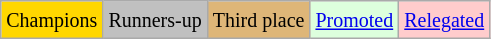<table class="wikitable">
<tr>
<td bgcolor=gold><small>Champions</small></td>
<td bgcolor=silver><small>Runners-up</small></td>
<td bgcolor=#deb678><small>Third place</small></td>
<td bgcolor="#DDFFDD"><small><a href='#'>Promoted</a></small></td>
<td bgcolor="#FFCCCC"><small><a href='#'>Relegated</a></small></td>
</tr>
</table>
